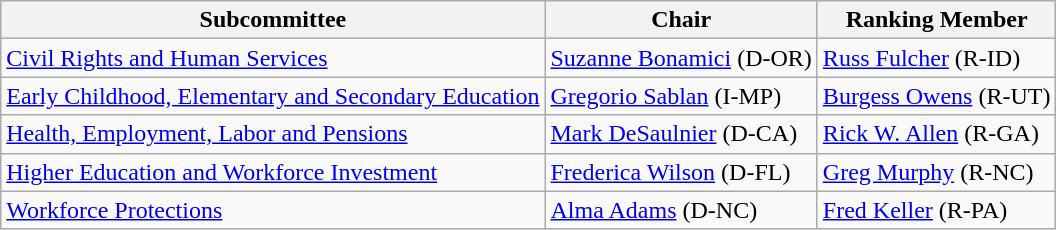<table class="wikitable">
<tr>
<th>Subcommittee</th>
<th>Chair</th>
<th>Ranking Member</th>
</tr>
<tr>
<td><a href='#'>Civil Rights and Human Services</a></td>
<td><a href='#'>Suzanne Bonamici</a> (D-OR)</td>
<td><a href='#'>Russ Fulcher</a> (R-ID)</td>
</tr>
<tr>
<td><a href='#'>Early Childhood, Elementary and Secondary Education</a></td>
<td><a href='#'>Gregorio Sablan</a> (I-MP)</td>
<td><a href='#'>Burgess Owens</a> (R-UT)</td>
</tr>
<tr>
<td><a href='#'>Health, Employment, Labor and Pensions</a></td>
<td><a href='#'>Mark DeSaulnier</a> (D-CA)</td>
<td><a href='#'>Rick W. Allen</a> (R-GA)</td>
</tr>
<tr>
<td><a href='#'>Higher Education and Workforce Investment</a></td>
<td><a href='#'>Frederica Wilson</a> (D-FL)</td>
<td><a href='#'>Greg Murphy</a> (R-NC)</td>
</tr>
<tr>
<td><a href='#'>Workforce Protections</a></td>
<td><a href='#'>Alma Adams</a> (D-NC)</td>
<td><a href='#'>Fred Keller</a> (R-PA)</td>
</tr>
</table>
